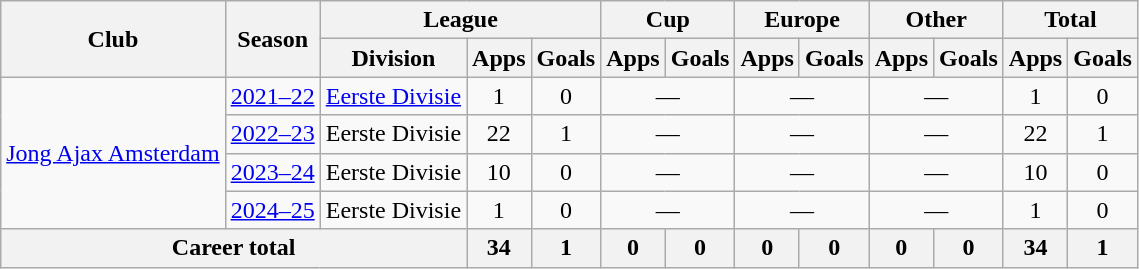<table class="wikitable" style="text-align:center">
<tr>
<th rowspan="2">Club</th>
<th rowspan="2">Season</th>
<th colspan="3">League</th>
<th colspan="2">Cup</th>
<th colspan="2">Europe</th>
<th colspan="2">Other</th>
<th colspan="2">Total</th>
</tr>
<tr>
<th>Division</th>
<th>Apps</th>
<th>Goals</th>
<th>Apps</th>
<th>Goals</th>
<th>Apps</th>
<th>Goals</th>
<th>Apps</th>
<th>Goals</th>
<th>Apps</th>
<th>Goals</th>
</tr>
<tr>
<td rowspan="4"><a href='#'>Jong Ajax Amsterdam</a></td>
<td><a href='#'>2021–22</a></td>
<td><a href='#'>Eerste Divisie</a></td>
<td>1</td>
<td>0</td>
<td colspan="2">—</td>
<td colspan="2">—</td>
<td colspan="2">—</td>
<td>1</td>
<td>0</td>
</tr>
<tr>
<td><a href='#'>2022–23</a></td>
<td>Eerste Divisie</td>
<td>22</td>
<td>1</td>
<td colspan="2">—</td>
<td colspan="2">—</td>
<td colspan="2">—</td>
<td>22</td>
<td>1</td>
</tr>
<tr>
<td><a href='#'>2023–24</a></td>
<td>Eerste Divisie</td>
<td>10</td>
<td>0</td>
<td colspan="2">—</td>
<td colspan="2">—</td>
<td colspan="2">—</td>
<td>10</td>
<td>0</td>
</tr>
<tr>
<td><a href='#'>2024–25</a></td>
<td>Eerste Divisie</td>
<td>1</td>
<td>0</td>
<td colspan="2">—</td>
<td colspan="2">—</td>
<td colspan="2">—</td>
<td>1</td>
<td>0</td>
</tr>
<tr>
<th colspan="3">Career total</th>
<th>34</th>
<th>1</th>
<th>0</th>
<th>0</th>
<th>0</th>
<th>0</th>
<th>0</th>
<th>0</th>
<th>34</th>
<th>1</th>
</tr>
</table>
